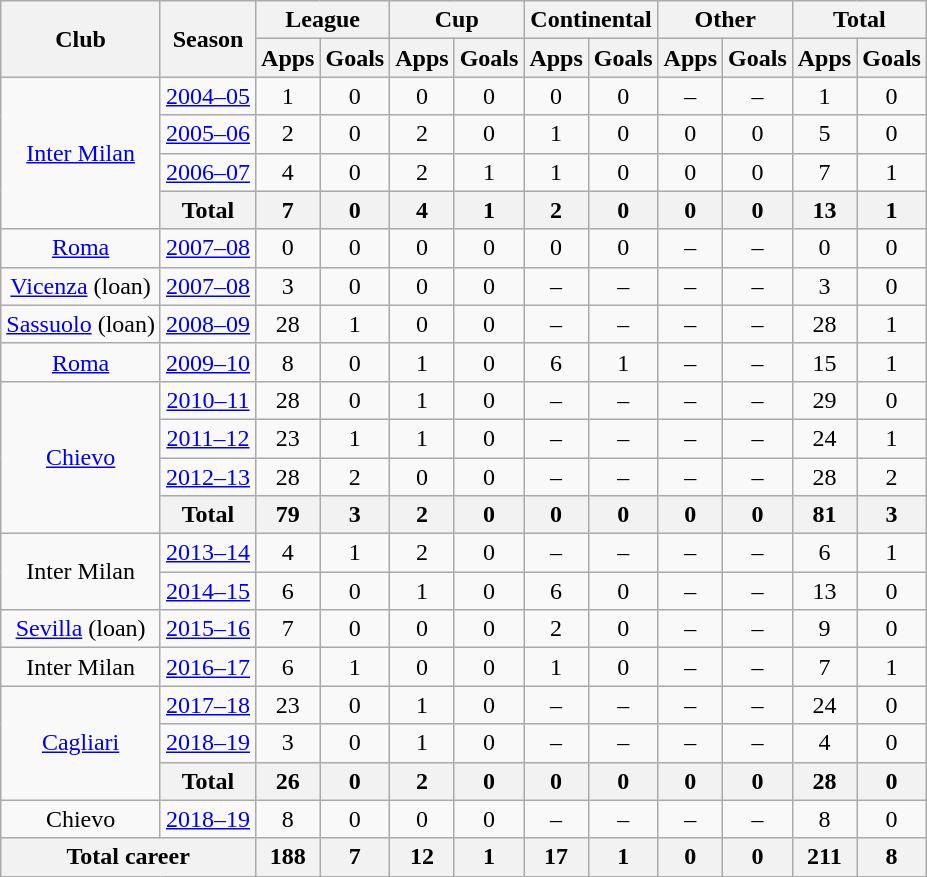<table class="wikitable" style="text-align:center">
<tr>
<th rowspan="2">Club</th>
<th rowspan="2">Season</th>
<th colspan="2">League</th>
<th colspan="2">Cup</th>
<th colspan="2">Continental</th>
<th colspan="2">Other</th>
<th colspan="2">Total</th>
</tr>
<tr>
<th>Apps</th>
<th>Goals</th>
<th>Apps</th>
<th>Goals</th>
<th>Apps</th>
<th>Goals</th>
<th>Apps</th>
<th>Goals</th>
<th>Apps</th>
<th>Goals</th>
</tr>
<tr>
<td rowspan="4"><a href='#'>Inter Milan</a></td>
<td><a href='#'>2004–05</a></td>
<td>1</td>
<td>0</td>
<td>0</td>
<td>0</td>
<td>0</td>
<td>0</td>
<td>–</td>
<td>–</td>
<td>1</td>
<td>0</td>
</tr>
<tr>
<td><a href='#'>2005–06</a></td>
<td>2</td>
<td>0</td>
<td>2</td>
<td>0</td>
<td>1</td>
<td>0</td>
<td>0</td>
<td>0</td>
<td>5</td>
<td>0</td>
</tr>
<tr>
<td><a href='#'>2006–07</a></td>
<td>4</td>
<td>0</td>
<td>2</td>
<td>1</td>
<td>1</td>
<td>0</td>
<td>0</td>
<td>0</td>
<td>7</td>
<td>1</td>
</tr>
<tr>
<th>Total</th>
<th>7</th>
<th>0</th>
<th>4</th>
<th>1</th>
<th>2</th>
<th>0</th>
<th>0</th>
<th>0</th>
<th>13</th>
<th>1</th>
</tr>
<tr>
<td><a href='#'>Roma</a></td>
<td><a href='#'>2007–08</a></td>
<td>0</td>
<td>0</td>
<td>0</td>
<td>0</td>
<td>0</td>
<td>0</td>
<td>–</td>
<td>–</td>
<td>0</td>
<td>0</td>
</tr>
<tr>
<td><a href='#'>Vicenza</a> (loan)</td>
<td><a href='#'>2007–08</a></td>
<td>3</td>
<td>0</td>
<td>0</td>
<td>0</td>
<td>–</td>
<td>–</td>
<td>–</td>
<td>–</td>
<td>3</td>
<td>0</td>
</tr>
<tr>
<td><a href='#'>Sassuolo</a> (loan)</td>
<td><a href='#'>2008–09</a></td>
<td>28</td>
<td>1</td>
<td>0</td>
<td>0</td>
<td>–</td>
<td>–</td>
<td>–</td>
<td>–</td>
<td>28</td>
<td>1</td>
</tr>
<tr>
<td><a href='#'>Roma</a></td>
<td><a href='#'>2009–10</a></td>
<td>8</td>
<td>0</td>
<td>1</td>
<td>0</td>
<td>6</td>
<td>1</td>
<td>–</td>
<td>–</td>
<td>15</td>
<td>1</td>
</tr>
<tr>
<td rowspan="4"><a href='#'>Chievo</a></td>
<td><a href='#'>2010–11</a></td>
<td>28</td>
<td>0</td>
<td>1</td>
<td>0</td>
<td>–</td>
<td>–</td>
<td>–</td>
<td>–</td>
<td>29</td>
<td>0</td>
</tr>
<tr>
<td><a href='#'>2011–12</a></td>
<td>23</td>
<td>1</td>
<td>1</td>
<td>0</td>
<td>–</td>
<td>–</td>
<td>–</td>
<td>–</td>
<td>24</td>
<td>1</td>
</tr>
<tr>
<td><a href='#'>2012–13</a></td>
<td>28</td>
<td>2</td>
<td>0</td>
<td>0</td>
<td>–</td>
<td>–</td>
<td>–</td>
<td>–</td>
<td>28</td>
<td>2</td>
</tr>
<tr>
<th>Total</th>
<th>79</th>
<th>3</th>
<th>2</th>
<th>0</th>
<th>0</th>
<th>0</th>
<th>0</th>
<th>0</th>
<th>81</th>
<th>3</th>
</tr>
<tr>
<td rowspan="2">Inter Milan</td>
<td><a href='#'>2013–14</a></td>
<td>4</td>
<td>1</td>
<td>2</td>
<td>0</td>
<td>–</td>
<td>–</td>
<td>–</td>
<td>–</td>
<td>6</td>
<td>1</td>
</tr>
<tr>
<td><a href='#'>2014–15</a></td>
<td>6</td>
<td>0</td>
<td>1</td>
<td>0</td>
<td>6</td>
<td>0</td>
<td>–</td>
<td>–</td>
<td>13</td>
<td>0</td>
</tr>
<tr>
<td><a href='#'>Sevilla</a> (loan)</td>
<td><a href='#'>2015–16</a></td>
<td>7</td>
<td>0</td>
<td>0</td>
<td>0</td>
<td>2</td>
<td>0</td>
<td>–</td>
<td>–</td>
<td>9</td>
<td>0</td>
</tr>
<tr>
<td>Inter Milan</td>
<td><a href='#'>2016–17</a></td>
<td>6</td>
<td>1</td>
<td>0</td>
<td>0</td>
<td>1</td>
<td>0</td>
<td>–</td>
<td>–</td>
<td>7</td>
<td>1</td>
</tr>
<tr>
<td rowspan="3"><a href='#'>Cagliari</a></td>
<td><a href='#'>2017–18</a></td>
<td>23</td>
<td>0</td>
<td>1</td>
<td>0</td>
<td>–</td>
<td>–</td>
<td>–</td>
<td>–</td>
<td>24</td>
<td>0</td>
</tr>
<tr>
<td><a href='#'>2018–19</a></td>
<td>3</td>
<td>0</td>
<td>1</td>
<td>0</td>
<td>–</td>
<td>–</td>
<td>–</td>
<td>–</td>
<td>4</td>
<td>0</td>
</tr>
<tr>
<th>Total</th>
<th>26</th>
<th>0</th>
<th>2</th>
<th>0</th>
<th>0</th>
<th>0</th>
<th>0</th>
<th>0</th>
<th>28</th>
<th>0</th>
</tr>
<tr>
<td>Chievo</td>
<td><a href='#'>2018–19</a></td>
<td>8</td>
<td>0</td>
<td>0</td>
<td>0</td>
<td>–</td>
<td>–</td>
<td>–</td>
<td>–</td>
<td>8</td>
<td>0</td>
</tr>
<tr>
<th colspan="2">Total career</th>
<th>188</th>
<th>7</th>
<th>12</th>
<th>1</th>
<th>17</th>
<th>1</th>
<th>0</th>
<th>0</th>
<th>211</th>
<th>8</th>
</tr>
</table>
